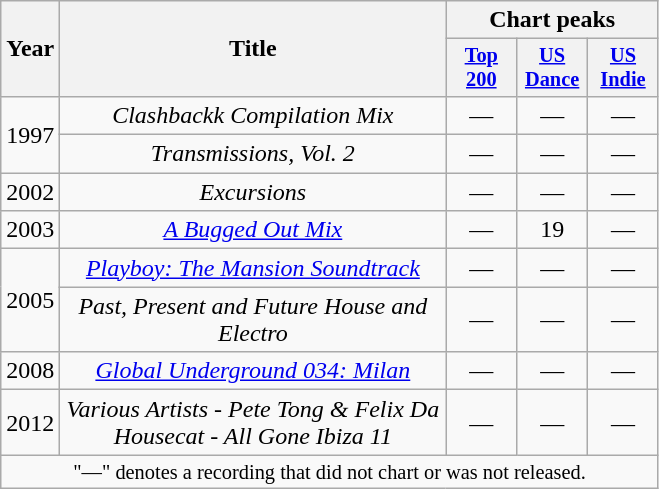<table class="wikitable plainrowheaders" style="text-align:center;">
<tr>
<th rowspan="2">Year</th>
<th style="width:250px;" rowspan="2">Title</th>
<th colspan="3">Chart peaks</th>
</tr>
<tr>
<th style="width:3em;font-size:85%"><a href='#'>Top 200</a></th>
<th style="width:3em;font-size:85%"><a href='#'>US Dance</a></th>
<th style="width:3em;font-size:85%"><a href='#'>US Indie</a></th>
</tr>
<tr>
<td rowspan="2">1997</td>
<td><em>Clashbackk Compilation Mix</em></td>
<td>—</td>
<td>—</td>
<td>—</td>
</tr>
<tr>
<td><em>Transmissions, Vol. 2</em></td>
<td>—</td>
<td>—</td>
<td>—</td>
</tr>
<tr>
<td>2002</td>
<td><em>Excursions</em></td>
<td>—</td>
<td>—</td>
<td>—</td>
</tr>
<tr>
<td>2003</td>
<td><em><a href='#'>A Bugged Out Mix</a></em></td>
<td>—</td>
<td>19</td>
<td>—</td>
</tr>
<tr>
<td rowspan="2">2005</td>
<td><em><a href='#'>Playboy: The Mansion Soundtrack</a></em></td>
<td>—</td>
<td>—</td>
<td>—</td>
</tr>
<tr>
<td><em>Past, Present and Future House and Electro</em></td>
<td>—</td>
<td>—</td>
<td>—</td>
</tr>
<tr>
<td>2008</td>
<td><em><a href='#'>Global Underground 034: Milan</a></em></td>
<td>—</td>
<td>—</td>
<td>—</td>
</tr>
<tr>
<td>2012</td>
<td><em>Various Artists - Pete Tong & Felix Da Housecat - All Gone Ibiza 11</em></td>
<td>—</td>
<td>—</td>
<td>—</td>
</tr>
<tr>
<td colspan="5" style="font-size:85%">"—" denotes a recording that did not chart or was not released.</td>
</tr>
</table>
